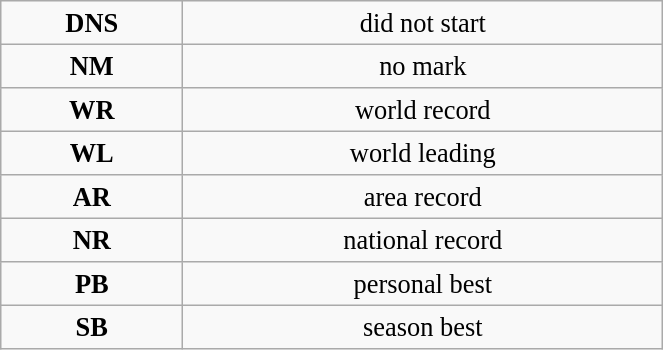<table class="wikitable" style=" text-align:center; font-size:110%;" width="35%">
<tr>
<td><strong>DNS</strong></td>
<td>did not start</td>
</tr>
<tr>
<td><strong>NM</strong></td>
<td>no mark</td>
</tr>
<tr>
<td><strong>WR</strong></td>
<td>world record</td>
</tr>
<tr>
<td><strong>WL</strong></td>
<td>world leading</td>
</tr>
<tr>
<td><strong>AR</strong></td>
<td>area record</td>
</tr>
<tr>
<td><strong>NR</strong></td>
<td>national record</td>
</tr>
<tr>
<td><strong>PB</strong></td>
<td>personal best</td>
</tr>
<tr>
<td><strong>SB</strong></td>
<td>season best</td>
</tr>
</table>
